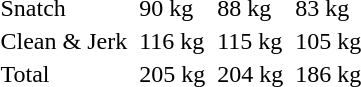<table>
<tr>
<td>Snatch</td>
<td></td>
<td>90 kg</td>
<td></td>
<td>88 kg</td>
<td></td>
<td>83 kg</td>
</tr>
<tr>
<td>Clean & Jerk</td>
<td></td>
<td>116 kg</td>
<td></td>
<td>115 kg</td>
<td></td>
<td>105 kg</td>
</tr>
<tr>
<td>Total</td>
<td></td>
<td>205 kg</td>
<td></td>
<td>204 kg</td>
<td></td>
<td>186 kg</td>
</tr>
</table>
